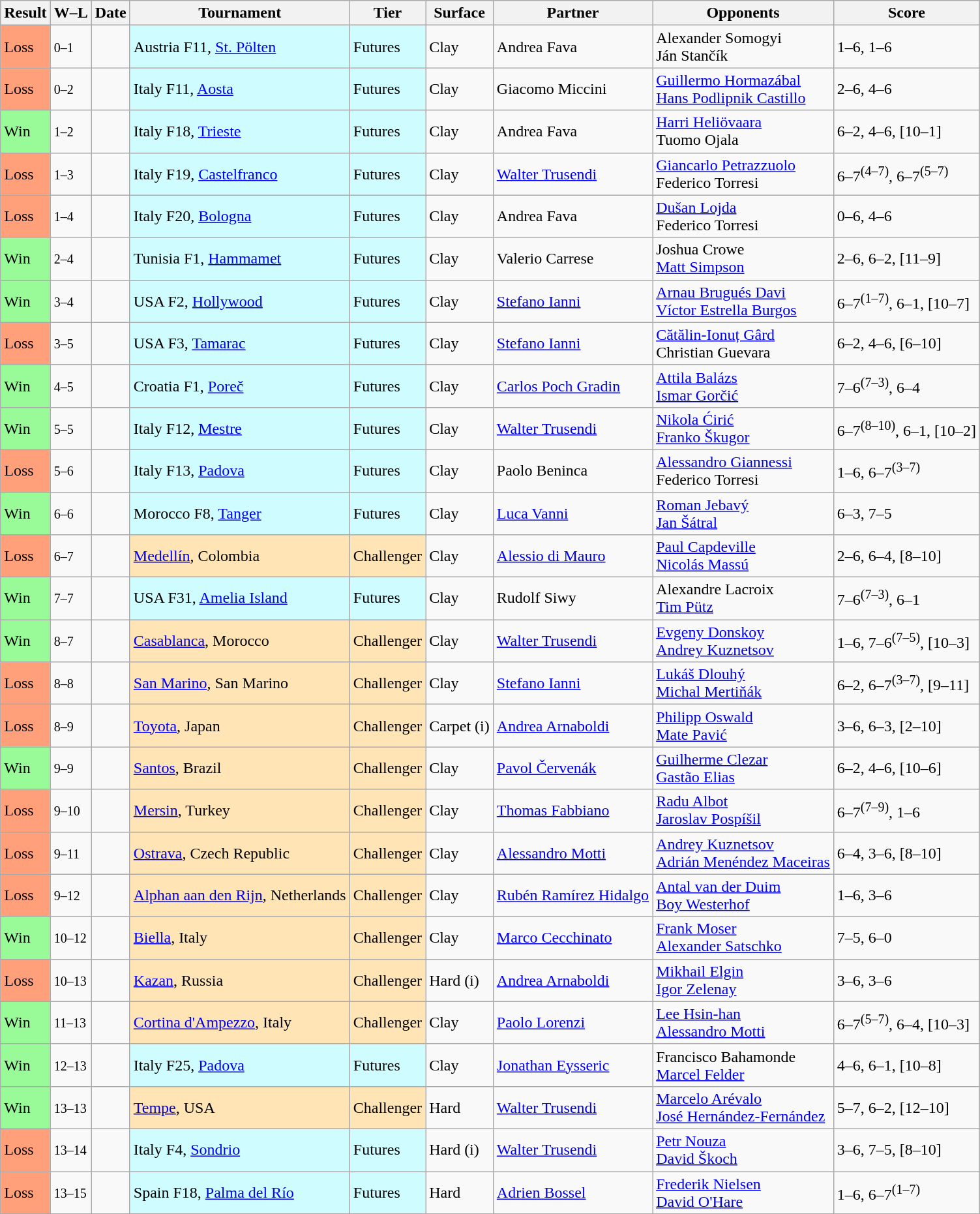<table class="sortable wikitable">
<tr>
<th>Result</th>
<th class="unsortable">W–L</th>
<th>Date</th>
<th>Tournament</th>
<th>Tier</th>
<th>Surface</th>
<th>Partner</th>
<th>Opponents</th>
<th class="unsortable">Score</th>
</tr>
<tr>
<td bgcolor=FFA07A>Loss</td>
<td><small>0–1</small></td>
<td></td>
<td style="background:#cffcff;">Austria F11, <a href='#'>St. Pölten</a></td>
<td style="background:#cffcff;">Futures</td>
<td>Clay</td>
<td> Andrea Fava</td>
<td> Alexander Somogyi<br> Ján Stančík</td>
<td>1–6, 1–6</td>
</tr>
<tr>
<td bgcolor=FFA07A>Loss</td>
<td><small>0–2</small></td>
<td></td>
<td style="background:#cffcff;">Italy F11, <a href='#'>Aosta</a></td>
<td style="background:#cffcff;">Futures</td>
<td>Clay</td>
<td> Giacomo Miccini</td>
<td> <a href='#'>Guillermo Hormazábal</a><br> <a href='#'>Hans Podlipnik Castillo</a></td>
<td>2–6, 4–6</td>
</tr>
<tr>
<td bgcolor=98FB98>Win</td>
<td><small>1–2</small></td>
<td></td>
<td style="background:#cffcff;">Italy F18, <a href='#'>Trieste</a></td>
<td style="background:#cffcff;">Futures</td>
<td>Clay</td>
<td> Andrea Fava</td>
<td> <a href='#'>Harri Heliövaara</a><br> Tuomo Ojala</td>
<td>6–2, 4–6, [10–1]</td>
</tr>
<tr>
<td bgcolor=FFA07A>Loss</td>
<td><small>1–3</small></td>
<td></td>
<td style="background:#cffcff;">Italy F19, <a href='#'>Castelfranco</a></td>
<td style="background:#cffcff;">Futures</td>
<td>Clay</td>
<td> <a href='#'>Walter Trusendi</a></td>
<td> <a href='#'>Giancarlo Petrazzuolo</a><br> Federico Torresi</td>
<td>6–7<sup>(4–7)</sup>, 6–7<sup>(5–7)</sup></td>
</tr>
<tr>
<td bgcolor=FFA07A>Loss</td>
<td><small>1–4</small></td>
<td></td>
<td style="background:#cffcff;">Italy F20, <a href='#'>Bologna</a></td>
<td style="background:#cffcff;">Futures</td>
<td>Clay</td>
<td> Andrea Fava</td>
<td> <a href='#'>Dušan Lojda</a><br> Federico Torresi</td>
<td>0–6, 4–6</td>
</tr>
<tr>
<td bgcolor=98FB98>Win</td>
<td><small>2–4</small></td>
<td></td>
<td style="background:#cffcff;">Tunisia F1, <a href='#'>Hammamet</a></td>
<td style="background:#cffcff;">Futures</td>
<td>Clay</td>
<td> Valerio Carrese</td>
<td> Joshua Crowe<br> <a href='#'>Matt Simpson</a></td>
<td>2–6, 6–2, [11–9]</td>
</tr>
<tr>
<td bgcolor=98FB98>Win</td>
<td><small>3–4</small></td>
<td></td>
<td style="background:#cffcff;">USA F2, <a href='#'>Hollywood</a></td>
<td style="background:#cffcff;">Futures</td>
<td>Clay</td>
<td> <a href='#'>Stefano Ianni</a></td>
<td> <a href='#'>Arnau Brugués Davi</a><br> <a href='#'>Víctor Estrella Burgos</a></td>
<td>6–7<sup>(1–7)</sup>, 6–1, [10–7]</td>
</tr>
<tr>
<td bgcolor=FFA07A>Loss</td>
<td><small>3–5</small></td>
<td></td>
<td style="background:#cffcff;">USA F3, <a href='#'>Tamarac</a></td>
<td style="background:#cffcff;">Futures</td>
<td>Clay</td>
<td> <a href='#'>Stefano Ianni</a></td>
<td> <a href='#'>Cătălin-Ionuț Gârd</a><br> Christian Guevara</td>
<td>6–2, 4–6, [6–10]</td>
</tr>
<tr>
<td bgcolor=98FB98>Win</td>
<td><small>4–5</small></td>
<td></td>
<td style="background:#cffcff;">Croatia F1, <a href='#'>Poreč</a></td>
<td style="background:#cffcff;">Futures</td>
<td>Clay</td>
<td> <a href='#'>Carlos Poch Gradin</a></td>
<td> <a href='#'>Attila Balázs</a><br> <a href='#'>Ismar Gorčić</a></td>
<td>7–6<sup>(7–3)</sup>, 6–4</td>
</tr>
<tr>
<td bgcolor=98FB98>Win</td>
<td><small>5–5</small></td>
<td></td>
<td style="background:#cffcff;">Italy F12, <a href='#'>Mestre</a></td>
<td style="background:#cffcff;">Futures</td>
<td>Clay</td>
<td> <a href='#'>Walter Trusendi</a></td>
<td> <a href='#'>Nikola Ćirić</a><br> <a href='#'>Franko Škugor</a></td>
<td>6–7<sup>(8–10)</sup>, 6–1, [10–2]</td>
</tr>
<tr>
<td bgcolor=FFA07A>Loss</td>
<td><small>5–6</small></td>
<td></td>
<td style="background:#cffcff;">Italy F13, <a href='#'>Padova</a></td>
<td style="background:#cffcff;">Futures</td>
<td>Clay</td>
<td> Paolo Beninca</td>
<td> <a href='#'>Alessandro Giannessi</a><br> Federico Torresi</td>
<td>1–6, 6–7<sup>(3–7)</sup></td>
</tr>
<tr>
<td bgcolor=98FB98>Win</td>
<td><small>6–6</small></td>
<td></td>
<td style="background:#cffcff;">Morocco F8, <a href='#'>Tanger</a></td>
<td style="background:#cffcff;">Futures</td>
<td>Clay</td>
<td> <a href='#'>Luca Vanni</a></td>
<td> <a href='#'>Roman Jebavý</a><br> <a href='#'>Jan Šátral</a></td>
<td>6–3, 7–5</td>
</tr>
<tr>
<td bgcolor=FFA07A>Loss</td>
<td><small>6–7</small></td>
<td><a href='#'></a></td>
<td style="background:moccasin;"><a href='#'>Medellín</a>, Colombia</td>
<td style="background:moccasin;">Challenger</td>
<td>Clay</td>
<td> <a href='#'>Alessio di Mauro</a></td>
<td> <a href='#'>Paul Capdeville</a><br> <a href='#'>Nicolás Massú</a></td>
<td>2–6, 6–4, [8–10]</td>
</tr>
<tr>
<td bgcolor=98FB98>Win</td>
<td><small>7–7</small></td>
<td></td>
<td style="background:#cffcff;">USA F31, <a href='#'>Amelia Island</a></td>
<td style="background:#cffcff;">Futures</td>
<td>Clay</td>
<td> Rudolf Siwy</td>
<td> Alexandre Lacroix<br> <a href='#'>Tim Pütz</a></td>
<td>7–6<sup>(7–3)</sup>, 6–1</td>
</tr>
<tr>
<td bgcolor=98FB98>Win</td>
<td><small>8–7</small></td>
<td><a href='#'></a></td>
<td style="background:moccasin;"><a href='#'>Casablanca</a>, Morocco</td>
<td style="background:moccasin;">Challenger</td>
<td>Clay</td>
<td> <a href='#'>Walter Trusendi</a></td>
<td> <a href='#'>Evgeny Donskoy</a><br> <a href='#'>Andrey Kuznetsov</a></td>
<td>1–6, 7–6<sup>(7–5)</sup>, [10–3]</td>
</tr>
<tr>
<td bgcolor=FFA07A>Loss</td>
<td><small>8–8</small></td>
<td><a href='#'></a></td>
<td style="background:moccasin;"><a href='#'>San Marino</a>, San Marino</td>
<td style="background:moccasin;">Challenger</td>
<td>Clay</td>
<td> <a href='#'>Stefano Ianni</a></td>
<td> <a href='#'>Lukáš Dlouhý</a><br> <a href='#'>Michal Mertiňák</a></td>
<td>6–2, 6–7<sup>(3–7)</sup>, [9–11]</td>
</tr>
<tr>
<td bgcolor=FFA07A>Loss</td>
<td><small>8–9</small></td>
<td><a href='#'></a></td>
<td style="background:moccasin;"><a href='#'>Toyota</a>, Japan</td>
<td style="background:moccasin;">Challenger</td>
<td>Carpet (i)</td>
<td> <a href='#'>Andrea Arnaboldi</a></td>
<td> <a href='#'>Philipp Oswald</a><br> <a href='#'>Mate Pavić</a></td>
<td>3–6, 6–3, [2–10]</td>
</tr>
<tr>
<td bgcolor=98FB98>Win</td>
<td><small>9–9</small></td>
<td><a href='#'></a></td>
<td style="background:moccasin;"><a href='#'>Santos</a>, Brazil</td>
<td style="background:moccasin;">Challenger</td>
<td>Clay</td>
<td> <a href='#'>Pavol Červenák</a></td>
<td> <a href='#'>Guilherme Clezar</a><br> <a href='#'>Gastão Elias</a></td>
<td>6–2, 4–6, [10–6]</td>
</tr>
<tr>
<td bgcolor=FFA07A>Loss</td>
<td><small>9–10</small></td>
<td><a href='#'></a></td>
<td style="background:moccasin;"><a href='#'>Mersin</a>, Turkey</td>
<td style="background:moccasin;">Challenger</td>
<td>Clay</td>
<td> <a href='#'>Thomas Fabbiano</a></td>
<td> <a href='#'>Radu Albot</a><br> <a href='#'>Jaroslav Pospíšil</a></td>
<td>6–7<sup>(7–9)</sup>, 1–6</td>
</tr>
<tr>
<td bgcolor=FFA07A>Loss</td>
<td><small>9–11</small></td>
<td><a href='#'></a></td>
<td style="background:moccasin;"><a href='#'>Ostrava</a>, Czech Republic</td>
<td style="background:moccasin;">Challenger</td>
<td>Clay</td>
<td> <a href='#'>Alessandro Motti</a></td>
<td> <a href='#'>Andrey Kuznetsov</a><br> <a href='#'>Adrián Menéndez Maceiras</a></td>
<td>6–4, 3–6, [8–10]</td>
</tr>
<tr>
<td bgcolor=FFA07A>Loss</td>
<td><small>9–12</small></td>
<td><a href='#'></a></td>
<td style="background:moccasin;"><a href='#'>Alphan aan den Rijn</a>, Netherlands</td>
<td style="background:moccasin;">Challenger</td>
<td>Clay</td>
<td> <a href='#'>Rubén Ramírez Hidalgo</a></td>
<td> <a href='#'>Antal van der Duim</a><br> <a href='#'>Boy Westerhof</a></td>
<td>1–6, 3–6</td>
</tr>
<tr>
<td bgcolor=98FB98>Win</td>
<td><small>10–12</small></td>
<td><a href='#'></a></td>
<td style="background:moccasin;"><a href='#'>Biella</a>, Italy</td>
<td style="background:moccasin;">Challenger</td>
<td>Clay</td>
<td> <a href='#'>Marco Cecchinato</a></td>
<td> <a href='#'>Frank Moser</a><br> <a href='#'>Alexander Satschko</a></td>
<td>7–5, 6–0</td>
</tr>
<tr>
<td bgcolor=FFA07A>Loss</td>
<td><small>10–13</small></td>
<td><a href='#'></a></td>
<td style="background:moccasin;"><a href='#'>Kazan</a>, Russia</td>
<td style="background:moccasin;">Challenger</td>
<td>Hard (i)</td>
<td> <a href='#'>Andrea Arnaboldi</a></td>
<td> <a href='#'>Mikhail Elgin</a><br> <a href='#'>Igor Zelenay</a></td>
<td>3–6, 3–6</td>
</tr>
<tr>
<td bgcolor=98FB98>Win</td>
<td><small>11–13</small></td>
<td><a href='#'></a></td>
<td style="background:moccasin;"><a href='#'>Cortina d'Ampezzo</a>, Italy</td>
<td style="background:moccasin;">Challenger</td>
<td>Clay</td>
<td> <a href='#'>Paolo Lorenzi</a></td>
<td> <a href='#'>Lee Hsin-han</a><br> <a href='#'>Alessandro Motti</a></td>
<td>6–7<sup>(5–7)</sup>, 6–4, [10–3]</td>
</tr>
<tr>
<td bgcolor=98FB98>Win</td>
<td><small>12–13</small></td>
<td></td>
<td style="background:#cffcff;">Italy F25, <a href='#'>Padova</a></td>
<td style="background:#cffcff;">Futures</td>
<td>Clay</td>
<td> <a href='#'>Jonathan Eysseric</a></td>
<td> Francisco Bahamonde<br> <a href='#'>Marcel Felder</a></td>
<td>4–6, 6–1, [10–8]</td>
</tr>
<tr>
<td bgcolor=98FB98>Win</td>
<td><small>13–13</small></td>
<td><a href='#'></a></td>
<td style="background:moccasin;"><a href='#'>Tempe</a>, USA</td>
<td style="background:moccasin;">Challenger</td>
<td>Hard</td>
<td> <a href='#'>Walter Trusendi</a></td>
<td> <a href='#'>Marcelo Arévalo</a><br> <a href='#'>José Hernández-Fernández</a></td>
<td>5–7, 6–2, [12–10]</td>
</tr>
<tr>
<td bgcolor=FFA07A>Loss</td>
<td><small>13–14</small></td>
<td></td>
<td style="background:#cffcff;">Italy F4, <a href='#'>Sondrio</a></td>
<td style="background:#cffcff;">Futures</td>
<td>Hard (i)</td>
<td> <a href='#'>Walter Trusendi</a></td>
<td> <a href='#'>Petr Nouza</a><br> <a href='#'>David Škoch</a></td>
<td>3–6, 7–5, [8–10]</td>
</tr>
<tr>
<td bgcolor=FFA07A>Loss</td>
<td><small>13–15</small></td>
<td></td>
<td style="background:#cffcff;">Spain F18, <a href='#'>Palma del Río</a></td>
<td style="background:#cffcff;">Futures</td>
<td>Hard</td>
<td> <a href='#'>Adrien Bossel</a></td>
<td> <a href='#'>Frederik Nielsen</a><br> <a href='#'>David O'Hare</a></td>
<td>1–6, 6–7<sup>(1–7)</sup></td>
</tr>
</table>
